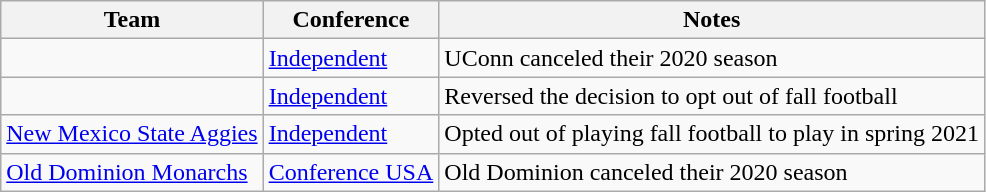<table class="wikitable sortable">
<tr>
<th>Team</th>
<th>Conference</th>
<th>Notes</th>
</tr>
<tr>
<td></td>
<td><a href='#'>Independent</a></td>
<td>UConn canceled their 2020 season</td>
</tr>
<tr>
<td></td>
<td><a href='#'>Independent</a></td>
<td>Reversed the decision to opt out of fall football</td>
</tr>
<tr>
<td><a href='#'>New Mexico State Aggies</a></td>
<td><a href='#'>Independent</a></td>
<td>Opted out of playing fall football to play in spring 2021</td>
</tr>
<tr>
<td><a href='#'>Old Dominion Monarchs</a></td>
<td><a href='#'>Conference USA</a></td>
<td>Old Dominion canceled their 2020 season</td>
</tr>
</table>
